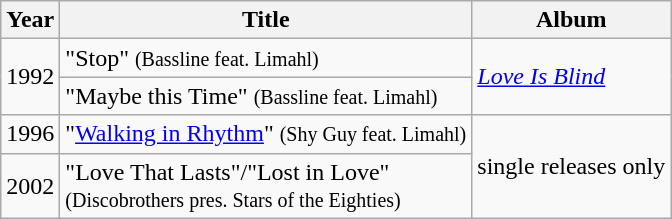<table class="wikitable" style="text-align:center;">
<tr>
<th scope="col">Year</th>
<th scope="col">Title</th>
<th scope="col">Album</th>
</tr>
<tr>
<td rowspan="2">1992</td>
<td style="text-align:left;">"Stop" <small>(Bassline feat. Limahl)</small></td>
<td style="text-align:left;" rowspan="2"><em><a href='#'>Love Is Blind</a></em></td>
</tr>
<tr>
<td style="text-align:left;">"Maybe this Time" <small>(Bassline feat. Limahl)</small></td>
</tr>
<tr>
<td>1996</td>
<td style="text-align:left;">"<a href='#'>Walking in Rhythm</a>" <small>(Shy Guy feat. Limahl)</small></td>
<td style="text-align:left;" rowspan="2">single releases only</td>
</tr>
<tr>
<td>2002</td>
<td style="text-align:left;">"Love That Lasts"/"Lost in Love" <br> <small>(Discobrothers pres. Stars of the Eighties)</small></td>
</tr>
</table>
